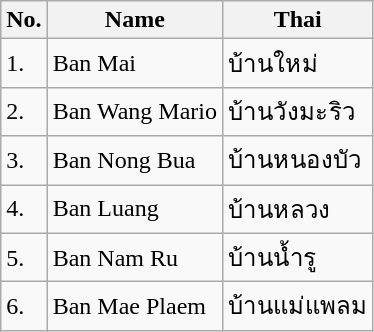<table class="wikitable sortable">
<tr>
<th>No.</th>
<th>Name</th>
<th>Thai</th>
</tr>
<tr>
<td>1.</td>
<td>Ban Mai</td>
<td>บ้านใหม่</td>
</tr>
<tr>
<td>2.</td>
<td>Ban Wang Mario</td>
<td>บ้านวังมะริว</td>
</tr>
<tr>
<td>3.</td>
<td>Ban Nong Bua</td>
<td>บ้านหนองบัว</td>
</tr>
<tr>
<td>4.</td>
<td>Ban Luang</td>
<td>บ้านหลวง</td>
</tr>
<tr>
<td>5.</td>
<td>Ban Nam Ru</td>
<td>บ้านน้ำรู</td>
</tr>
<tr>
<td>6.</td>
<td>Ban Mae Plaem</td>
<td>บ้านแม่แพลม</td>
</tr>
</table>
